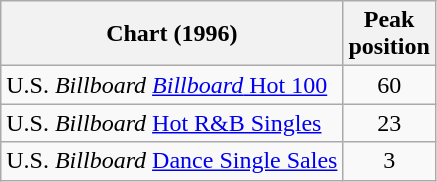<table class="wikitable sortable">
<tr>
<th>Chart (1996)</th>
<th>Peak<br>position</th>
</tr>
<tr>
<td>U.S. <em>Billboard</em> <a href='#'><em>Billboard</em> Hot 100</a></td>
<td align="center">60</td>
</tr>
<tr>
<td>U.S. <em>Billboard</em> <a href='#'>Hot R&B Singles</a></td>
<td align="center">23</td>
</tr>
<tr>
<td>U.S. <em>Billboard</em> <a href='#'>Dance Single Sales</a></td>
<td align="center">3</td>
</tr>
</table>
